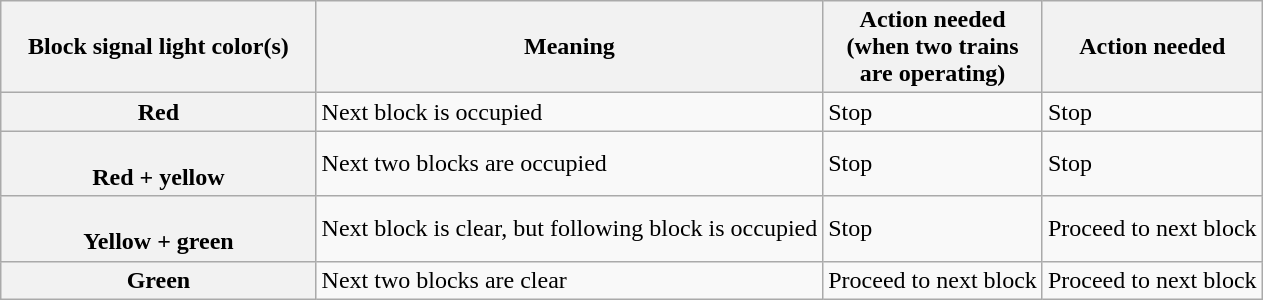<table Class="wikitable plainrowheaders">
<tr>
<th scope="col" style="width:25%;">Block signal light color(s)</th>
<th scope="col">Meaning</th>
<th scope="col">Action needed<br><span>(when two trains<br>are operating)</span></th>
<th scope="col">Action needed<br><span></span></th>
</tr>
<tr>
<th scope="row"> Red</th>
<td>Next block is occupied</td>
<td>Stop</td>
<td>Stop</td>
</tr>
<tr>
<th scope="row"><br>Red + yellow</th>
<td>Next two blocks are occupied</td>
<td>Stop</td>
<td>Stop</td>
</tr>
<tr>
<th scope="row"><br>Yellow + green</th>
<td>Next block is clear, but following block is occupied</td>
<td>Stop</td>
<td>Proceed to next block</td>
</tr>
<tr>
<th scope="row"> Green</th>
<td>Next two blocks are clear</td>
<td>Proceed to next block</td>
<td>Proceed to next block</td>
</tr>
</table>
